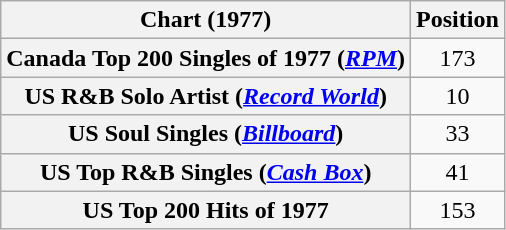<table class="wikitable sortable plainrowheaders" style="text-align:center">
<tr>
<th scope="col">Chart (1977)</th>
<th scope="col">Position</th>
</tr>
<tr>
<th scope="row">Canada Top 200 Singles of 1977 (<em><a href='#'>RPM</a></em>)</th>
<td>173</td>
</tr>
<tr>
<th scope="row">US R&B Solo Artist (<em><a href='#'>Record World</a></em>)</th>
<td>10</td>
</tr>
<tr>
<th scope="row">US Soul Singles (<em><a href='#'>Billboard</a></em>)</th>
<td>33</td>
</tr>
<tr>
<th scope="row">US Top R&B Singles (<em><a href='#'>Cash Box</a></em>)</th>
<td>41</td>
</tr>
<tr>
<th scope="row">US Top 200 Hits of 1977</th>
<td>153</td>
</tr>
</table>
